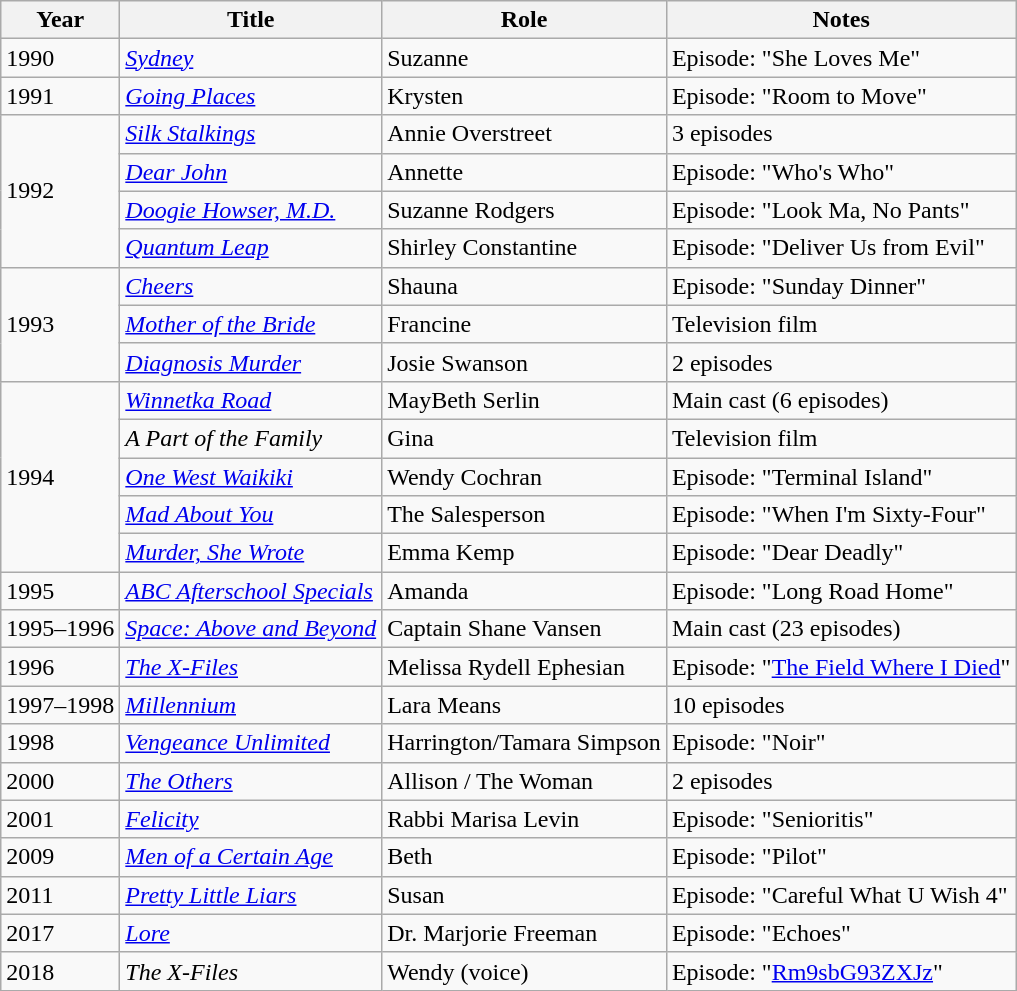<table class="wikitable">
<tr>
<th>Year</th>
<th>Title</th>
<th>Role</th>
<th>Notes</th>
</tr>
<tr>
<td>1990</td>
<td><em><a href='#'>Sydney</a></em></td>
<td>Suzanne</td>
<td>Episode: "She Loves Me"</td>
</tr>
<tr>
<td>1991</td>
<td><em><a href='#'>Going Places</a></em></td>
<td>Krysten</td>
<td>Episode: "Room to Move"</td>
</tr>
<tr>
<td rowspan="4">1992</td>
<td><em><a href='#'>Silk Stalkings</a></em></td>
<td>Annie Overstreet</td>
<td>3 episodes</td>
</tr>
<tr>
<td><em><a href='#'>Dear John</a></em></td>
<td>Annette</td>
<td>Episode: "Who's Who"</td>
</tr>
<tr>
<td><em><a href='#'>Doogie Howser, M.D.</a></em></td>
<td>Suzanne Rodgers</td>
<td>Episode: "Look Ma, No Pants"</td>
</tr>
<tr>
<td><em><a href='#'>Quantum Leap</a></em></td>
<td>Shirley Constantine</td>
<td>Episode: "Deliver Us from Evil"</td>
</tr>
<tr>
<td rowspan="3">1993</td>
<td><em><a href='#'>Cheers</a></em></td>
<td>Shauna</td>
<td>Episode: "Sunday Dinner"</td>
</tr>
<tr>
<td><em><a href='#'>Mother of the Bride</a></em></td>
<td>Francine</td>
<td>Television film</td>
</tr>
<tr>
<td><em><a href='#'>Diagnosis Murder</a></em></td>
<td>Josie Swanson</td>
<td>2 episodes</td>
</tr>
<tr>
<td rowspan="5">1994</td>
<td><em><a href='#'>Winnetka Road</a></em></td>
<td>MayBeth Serlin</td>
<td>Main cast (6 episodes)</td>
</tr>
<tr>
<td><em>A Part of the Family</em></td>
<td>Gina</td>
<td>Television film</td>
</tr>
<tr>
<td><em><a href='#'>One West Waikiki</a></em></td>
<td>Wendy Cochran</td>
<td>Episode: "Terminal Island"</td>
</tr>
<tr>
<td><em><a href='#'>Mad About You</a></em></td>
<td>The Salesperson</td>
<td>Episode: "When I'm Sixty-Four"</td>
</tr>
<tr>
<td><em><a href='#'>Murder, She Wrote</a></em></td>
<td>Emma Kemp</td>
<td>Episode: "Dear Deadly"</td>
</tr>
<tr>
<td>1995</td>
<td><em><a href='#'>ABC Afterschool Specials</a></em></td>
<td>Amanda</td>
<td>Episode: "Long Road Home"</td>
</tr>
<tr>
<td>1995–1996</td>
<td><em><a href='#'>Space: Above and Beyond</a></em></td>
<td>Captain Shane Vansen</td>
<td>Main cast (23 episodes)</td>
</tr>
<tr>
<td>1996</td>
<td><em><a href='#'>The X-Files</a></em></td>
<td>Melissa Rydell Ephesian</td>
<td>Episode: "<a href='#'>The Field Where I Died</a>"</td>
</tr>
<tr>
<td>1997–1998</td>
<td><em><a href='#'>Millennium</a></em></td>
<td>Lara Means</td>
<td>10 episodes</td>
</tr>
<tr>
<td>1998</td>
<td><em><a href='#'>Vengeance Unlimited</a></em></td>
<td>Harrington/Tamara Simpson</td>
<td>Episode: "Noir"</td>
</tr>
<tr>
<td>2000</td>
<td><em><a href='#'>The Others</a></em></td>
<td>Allison / The Woman</td>
<td>2 episodes</td>
</tr>
<tr>
<td>2001</td>
<td><em><a href='#'>Felicity</a></em></td>
<td>Rabbi Marisa Levin</td>
<td>Episode: "Senioritis"</td>
</tr>
<tr>
<td>2009</td>
<td><em><a href='#'>Men of a Certain Age</a></em></td>
<td>Beth</td>
<td>Episode: "Pilot"</td>
</tr>
<tr>
<td>2011</td>
<td><em><a href='#'>Pretty Little Liars</a></em></td>
<td>Susan</td>
<td>Episode: "Careful What U Wish 4"</td>
</tr>
<tr>
<td>2017</td>
<td><em><a href='#'>Lore</a></em></td>
<td>Dr. Marjorie Freeman</td>
<td>Episode: "Echoes"</td>
</tr>
<tr>
<td>2018</td>
<td><em>The X-Files</em></td>
<td>Wendy (voice)</td>
<td>Episode: "<a href='#'>Rm9sbG93ZXJz</a>"</td>
</tr>
</table>
